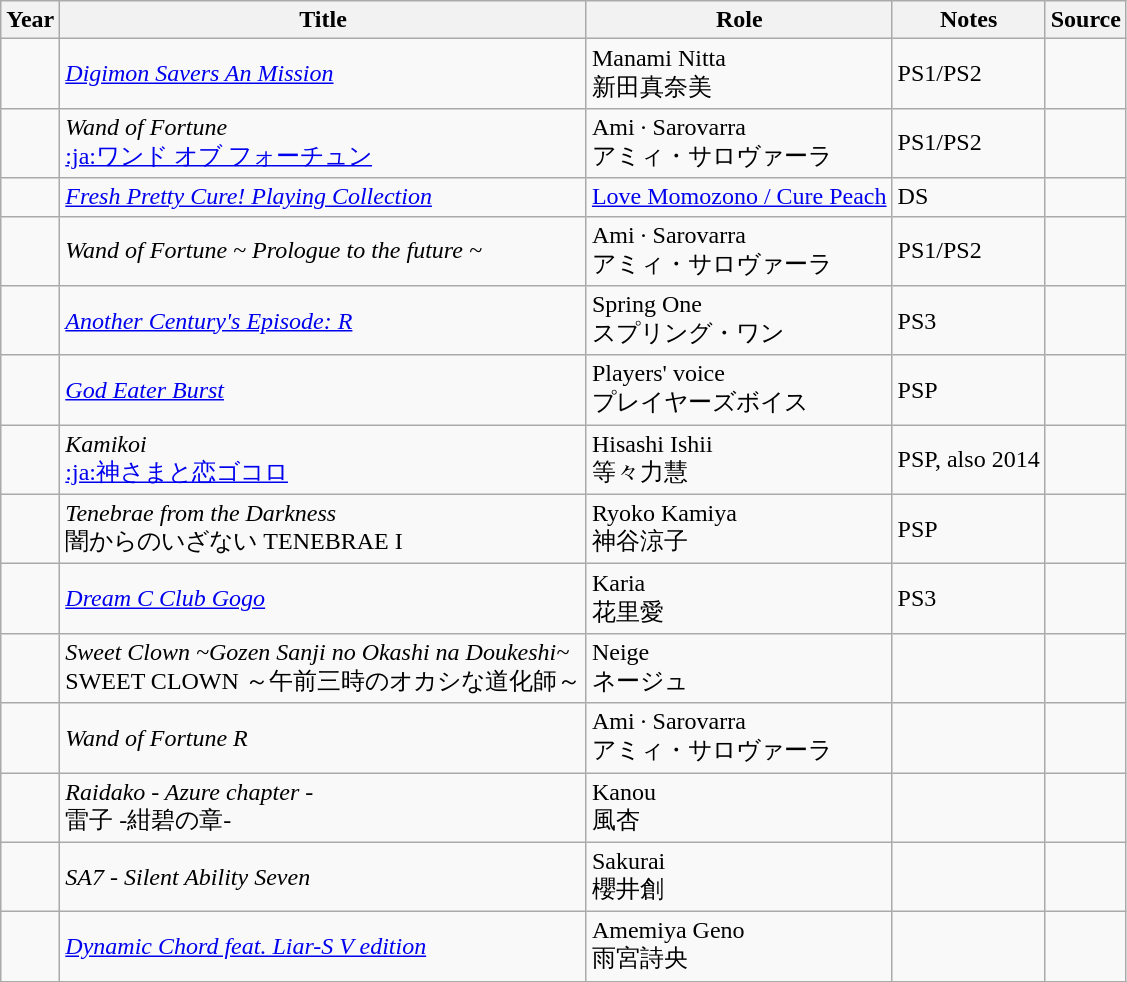<table class="wikitable sortable plainrowheaders">
<tr>
<th>Year</th>
<th>Title</th>
<th>Role</th>
<th class="unsortable">Notes</th>
<th class="unsortable">Source</th>
</tr>
<tr>
<td></td>
<td><em><a href='#'>Digimon Savers An Mission</a></em></td>
<td>Manami Nitta<br>新田真奈美</td>
<td>PS1/PS2</td>
<td></td>
</tr>
<tr>
<td></td>
<td><em>Wand of Fortune</em><br><a href='#'>:ja:ワンド オブ フォーチュン</a></td>
<td>Ami · Sarovarra<br>アミィ・サロヴァーラ</td>
<td>PS1/PS2</td>
<td></td>
</tr>
<tr>
<td></td>
<td><em><a href='#'>Fresh Pretty Cure! Playing Collection</a></em></td>
<td><a href='#'>Love Momozono / Cure Peach</a></td>
<td>DS</td>
<td></td>
</tr>
<tr>
<td></td>
<td><em>Wand of Fortune ~ Prologue to the future ~</em></td>
<td>Ami · Sarovarra<br>アミィ・サロヴァーラ</td>
<td>PS1/PS2</td>
<td></td>
</tr>
<tr>
<td></td>
<td><em><a href='#'>Another Century's Episode: R</a></em></td>
<td>Spring One<br>スプリング・ワン</td>
<td>PS3</td>
<td></td>
</tr>
<tr>
<td></td>
<td><em><a href='#'>God Eater Burst</a></em></td>
<td>Players' voice<br>プレイヤーズボイス</td>
<td>PSP</td>
<td></td>
</tr>
<tr>
<td></td>
<td><em>Kamikoi</em><br><a href='#'>:ja:神さまと恋ゴコロ</a></td>
<td>Hisashi Ishii<br>等々力慧</td>
<td>PSP, also 2014</td>
<td></td>
</tr>
<tr>
<td></td>
<td><em>Tenebrae from the Darkness</em><br>闇からのいざない TENEBRAE I</td>
<td>Ryoko Kamiya<br>神谷涼子</td>
<td>PSP</td>
<td></td>
</tr>
<tr>
<td></td>
<td><em><a href='#'>Dream C Club Gogo</a></em></td>
<td>Karia<br>花里愛</td>
<td>PS3</td>
<td></td>
</tr>
<tr>
<td></td>
<td><em>Sweet Clown ~Gozen Sanji no Okashi na Doukeshi~</em><br>SWEET CLOWN ～午前三時のオカシな道化師～</td>
<td>Neige<br>ネージュ</td>
<td></td>
<td></td>
</tr>
<tr>
<td></td>
<td><em>Wand of Fortune R</em></td>
<td>Ami · Sarovarra<br>アミィ・サロヴァーラ</td>
<td></td>
<td></td>
</tr>
<tr>
<td></td>
<td><em>Raidako - Azure chapter -</em><br>雷子 -紺碧の章-</td>
<td>Kanou<br>風杏</td>
<td></td>
<td></td>
</tr>
<tr>
<td></td>
<td><em>SA7 - Silent Ability Seven</em></td>
<td>Sakurai<br>櫻井創</td>
<td></td>
<td></td>
</tr>
<tr>
<td></td>
<td><em><a href='#'>Dynamic Chord feat. Liar-S V edition</a></em></td>
<td>Amemiya Geno<br>雨宮詩央</td>
<td></td>
<td></td>
</tr>
<tr>
</tr>
</table>
